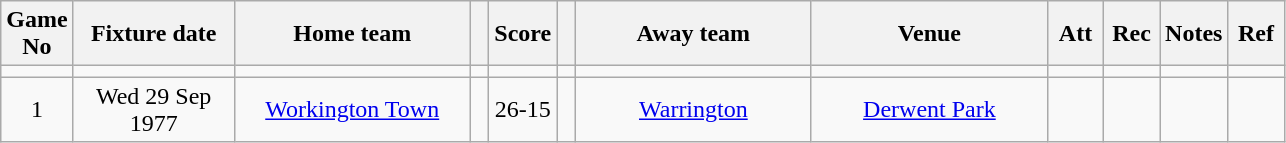<table class="wikitable" style="text-align:center;">
<tr>
<th width=20 abbr="No">Game No</th>
<th width=100 abbr="Date">Fixture date</th>
<th width=150 abbr="Home team">Home team</th>
<th width=5 abbr="space"></th>
<th width=20 abbr="Score">Score</th>
<th width=5 abbr="space"></th>
<th width=150 abbr="Away team">Away team</th>
<th width=150 abbr="Venue">Venue</th>
<th width=30 abbr="Att">Att</th>
<th width=30 abbr="Rec">Rec</th>
<th width=20 abbr="Notes">Notes</th>
<th width=30 abbr="Ref">Ref</th>
</tr>
<tr>
<td></td>
<td></td>
<td></td>
<td></td>
<td></td>
<td></td>
<td></td>
<td></td>
<td></td>
<td></td>
<td></td>
</tr>
<tr>
<td>1</td>
<td>Wed 29 Sep 1977</td>
<td><a href='#'>Workington Town</a></td>
<td></td>
<td>26-15</td>
<td></td>
<td><a href='#'>Warrington</a></td>
<td><a href='#'>Derwent Park</a></td>
<td></td>
<td></td>
<td></td>
<td></td>
</tr>
</table>
